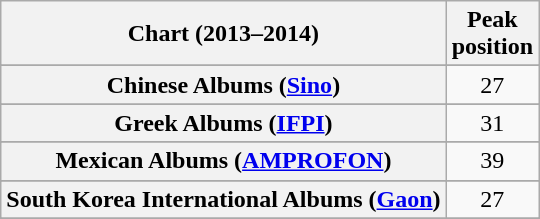<table class="wikitable sortable plainrowheaders" style="text-align:center;">
<tr>
<th scope="col">Chart (2013–2014)</th>
<th scope="col">Peak<br>position</th>
</tr>
<tr>
</tr>
<tr>
</tr>
<tr>
</tr>
<tr>
</tr>
<tr>
</tr>
<tr>
<th scope="row">Chinese Albums (<a href='#'>Sino</a>)</th>
<td style="text-align:center;">27</td>
</tr>
<tr>
</tr>
<tr>
</tr>
<tr>
</tr>
<tr>
<th scope="row">Greek Albums (<a href='#'>IFPI</a>)</th>
<td align="center">31</td>
</tr>
<tr>
</tr>
<tr>
</tr>
<tr>
<th scope="row">Mexican Albums (<a href='#'>AMPROFON</a>)</th>
<td align="center">39</td>
</tr>
<tr>
</tr>
<tr>
</tr>
<tr>
</tr>
<tr>
<th scope="row">South Korea International Albums (<a href='#'>Gaon</a>)</th>
<td>27</td>
</tr>
<tr>
</tr>
<tr>
</tr>
<tr>
</tr>
<tr>
</tr>
</table>
